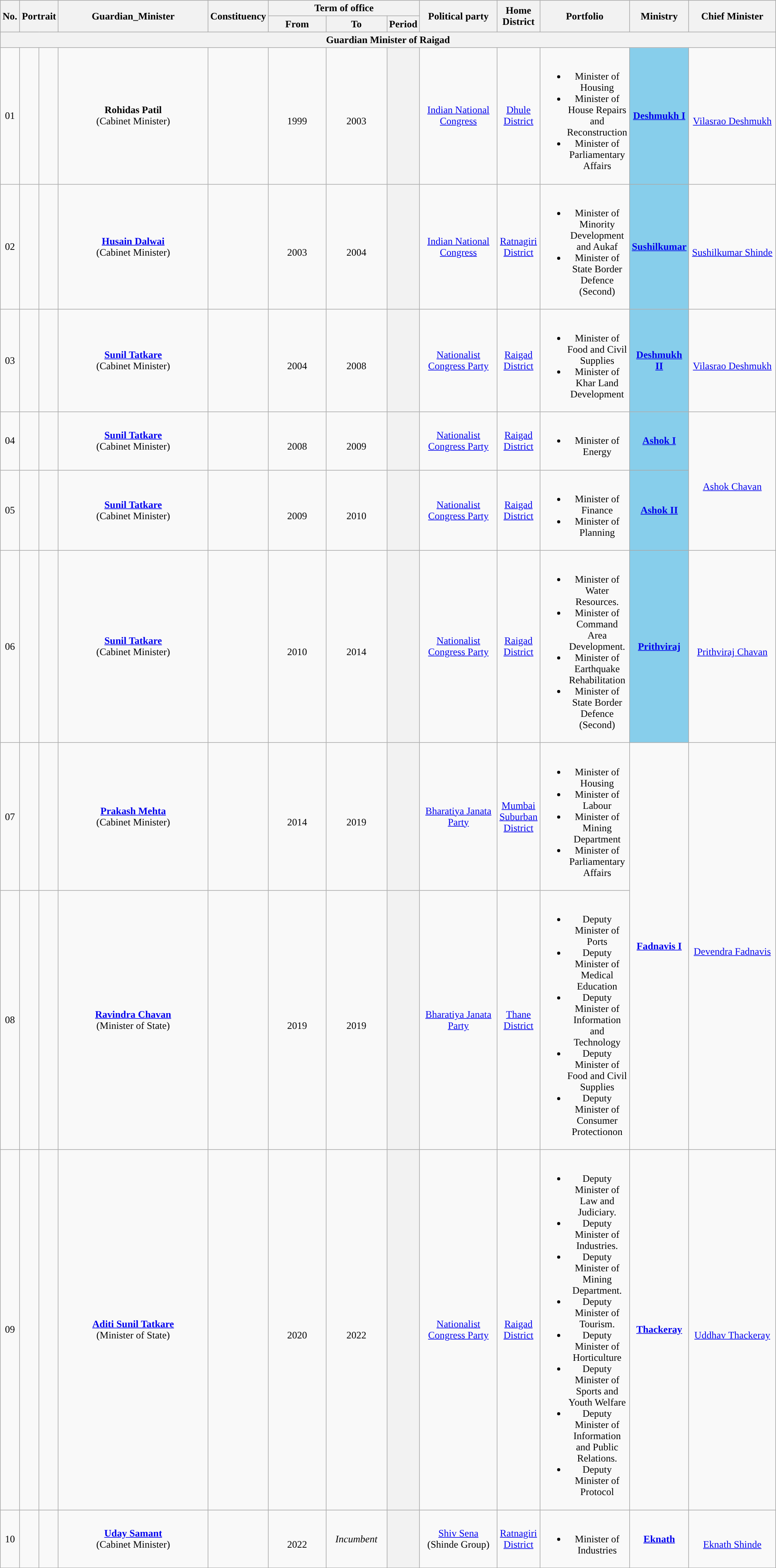<table class="wikitable" style="text-align:center">
<tr>
<th rowspan="2">No.</th>
<th rowspan="2" colspan="2">Portrait</th>
<th rowspan="2" style="width:16em">Guardian_Minister</th>
<th rowspan="2">Constituency</th>
<th colspan="3">Term of office</th>
<th rowspan="2" style="width:8em">Political party</th>
<th rowspan="2">Home District</th>
<th rowspan="2">Portfolio</th>
<th rowspan="2">Ministry</th>
<th rowspan="2" style="width:9em">Chief Minister</th>
</tr>
<tr>
<th style="width:6em">From</th>
<th style="width:6em">To</th>
<th>Period</th>
</tr>
<tr>
<th colspan="13">Guardian Minister of Raigad</th>
</tr>
<tr>
<td>01</td>
<td></td>
<td></td>
<td><strong>Rohidas Patil</strong> <br> (Cabinet Minister)</td>
<td><br> </td>
<td><br>1999</td>
<td><br>2003</td>
<th></th>
<td><a href='#'>Indian National Congress</a></td>
<td><a href='#'>Dhule District</a></td>
<td><br><ul><li>Minister of Housing</li><li>Minister of House Repairs and Reconstruction</li><li>Minister of Parliamentary Affairs</li></ul></td>
<td rowspan="1" bgcolor="#87CEEB"><a href='#'><strong>Deshmukh I</strong></a></td>
<td rowspan="1"> <br><a href='#'>Vilasrao Deshmukh</a></td>
</tr>
<tr>
<td>02</td>
<td></td>
<td></td>
<td><strong><a href='#'>Husain Dalwai</a></strong> <br> (Cabinet Minister)</td>
<td><br> </td>
<td><br>2003</td>
<td><br>2004</td>
<th></th>
<td><a href='#'>Indian National Congress</a></td>
<td><a href='#'>Ratnagiri District</a></td>
<td><br><ul><li>Minister of Minority Development and Aukaf</li><li>Minister of State Border Defence (Second)</li></ul></td>
<td rowspan="1" bgcolor="#87CEEB"><a href='#'><strong>Sushilkumar</strong></a></td>
<td rowspan="1"> <br><a href='#'>Sushilkumar Shinde</a></td>
</tr>
<tr>
<td>03</td>
<td></td>
<td></td>
<td><strong><a href='#'>Sunil Tatkare</a></strong> <br> (Cabinet Minister)</td>
<td><br> </td>
<td><br>2004</td>
<td><br>2008</td>
<th></th>
<td><a href='#'>Nationalist Congress Party</a></td>
<td><a href='#'>Raigad District</a></td>
<td><br><ul><li>Minister of Food and Civil Supplies</li><li>Minister of Khar Land Development</li></ul></td>
<td rowspan="1" bgcolor="#87CEEB"><a href='#'><strong>Deshmukh II</strong></a></td>
<td rowspan="1"> <br><a href='#'>Vilasrao Deshmukh</a></td>
</tr>
<tr>
<td>04</td>
<td></td>
<td></td>
<td><strong><a href='#'>Sunil Tatkare</a></strong> <br> (Cabinet Minister)</td>
<td><br> </td>
<td><br>2008</td>
<td><br>2009</td>
<th></th>
<td><a href='#'>Nationalist Congress Party</a></td>
<td><a href='#'>Raigad District</a></td>
<td><br><ul><li>Minister of Energy</li></ul></td>
<td rowspan="1" bgcolor="#87CEEB"><a href='#'><strong>Ashok I</strong></a></td>
<td rowspan="2"><br><a href='#'>Ashok Chavan</a></td>
</tr>
<tr>
<td>05</td>
<td></td>
<td></td>
<td><strong><a href='#'>Sunil Tatkare</a></strong>  <br> (Cabinet Minister)</td>
<td><br> </td>
<td><br>2009</td>
<td><br>2010</td>
<th></th>
<td><a href='#'>Nationalist Congress Party</a></td>
<td><a href='#'>Raigad District</a></td>
<td><br><ul><li>Minister of Finance</li><li>Minister of Planning</li></ul></td>
<td rowspan="1"bgcolor="#87CEEB"><a href='#'><strong>Ashok II</strong></a></td>
</tr>
<tr>
<td>06</td>
<td></td>
<td></td>
<td><strong><a href='#'>Sunil Tatkare</a></strong> <br> (Cabinet Minister)</td>
<td><br> </td>
<td><br>2010</td>
<td><br>2014</td>
<th></th>
<td><a href='#'>Nationalist Congress Party</a></td>
<td><a href='#'>Raigad District</a></td>
<td><br><ul><li>Minister of Water Resources.</li><li>Minister of Command Area Development.</li><li>Minister of Earthquake Rehabilitation</li><li>Minister of State Border Defence (Second)</li></ul></td>
<td rowspan="1" bgcolor="#87CEEB"><a href='#'><strong>Prithviraj</strong></a></td>
<td rowspan="1"><br><a href='#'>Prithviraj Chavan</a></td>
</tr>
<tr>
<td>07</td>
<td></td>
<td></td>
<td><strong><a href='#'>Prakash Mehta</a></strong>  <br> (Cabinet Minister)</td>
<td><br> </td>
<td><br>2014</td>
<td><br>2019</td>
<th></th>
<td rowspan="1"><a href='#'>Bharatiya Janata Party</a></td>
<td><a href='#'>Mumbai Suburban District</a></td>
<td><br><ul><li>Minister of Housing</li><li>Minister of Labour</li><li>Minister of Mining Department</li><li>Minister of Parliamentary Affairs</li></ul></td>
<td rowspan="2"><a href='#'><strong>Fadnavis I</strong></a></td>
<td rowspan="2"> <br><a href='#'>Devendra Fadnavis</a></td>
</tr>
<tr>
<td>08</td>
<td></td>
<td></td>
<td><strong><a href='#'>Ravindra Chavan</a></strong> <br> (Minister of State)</td>
<td><br> </td>
<td><br>2019</td>
<td><br>2019</td>
<th></th>
<td rowspan="1"><a href='#'>Bharatiya Janata Party</a></td>
<td><a href='#'>Thane District</a></td>
<td><br><ul><li>Deputy Minister of Ports</li><li>Deputy Minister of Medical Education</li><li>Deputy Minister of Information and Technology</li><li>Deputy Minister of Food and Civil Supplies</li><li>Deputy Minister of Consumer Protectionon</li></ul></td>
</tr>
<tr>
<td>09</td>
<td></td>
<td></td>
<td><strong><a href='#'>Aditi Sunil Tatkare</a></strong> <br> (Minister of State)</td>
<td><br> </td>
<td><br>2020</td>
<td><br>2022</td>
<th></th>
<td><a href='#'>Nationalist Congress Party</a></td>
<td><a href='#'>Raigad District</a></td>
<td><br><ul><li>Deputy Minister of Law and Judiciary.</li><li>Deputy Minister of Industries.</li><li>Deputy Minister of Mining Department.</li><li>Deputy Minister of Tourism.</li><li>Deputy Minister of Horticulture</li><li>Deputy Minister of Sports and Youth Welfare</li><li>Deputy Minister of Information and Public Relations.</li><li>Deputy Minister of Protocol</li></ul></td>
<td rowspan="1"><a href='#'><strong>Thackeray</strong></a></td>
<td rowspan="1"> <br><a href='#'>Uddhav Thackeray</a></td>
</tr>
<tr>
<td>10</td>
<td></td>
<td></td>
<td><strong><a href='#'>Uday Samant</a></strong> <br> (Cabinet Minister)</td>
<td><br> </td>
<td><br>2022</td>
<td><em>Incumbent</em></td>
<th></th>
<td><a href='#'>Shiv Sena</a> (Shinde Group)</td>
<td><a href='#'>Ratnagiri District</a></td>
<td><br><ul><li>Minister of Industries</li></ul></td>
<td rowspan="1"><a href='#'><strong>Eknath</strong></a></td>
<td rowspan="1"> <br><a href='#'>Eknath Shinde</a></td>
</tr>
<tr>
</tr>
</table>
